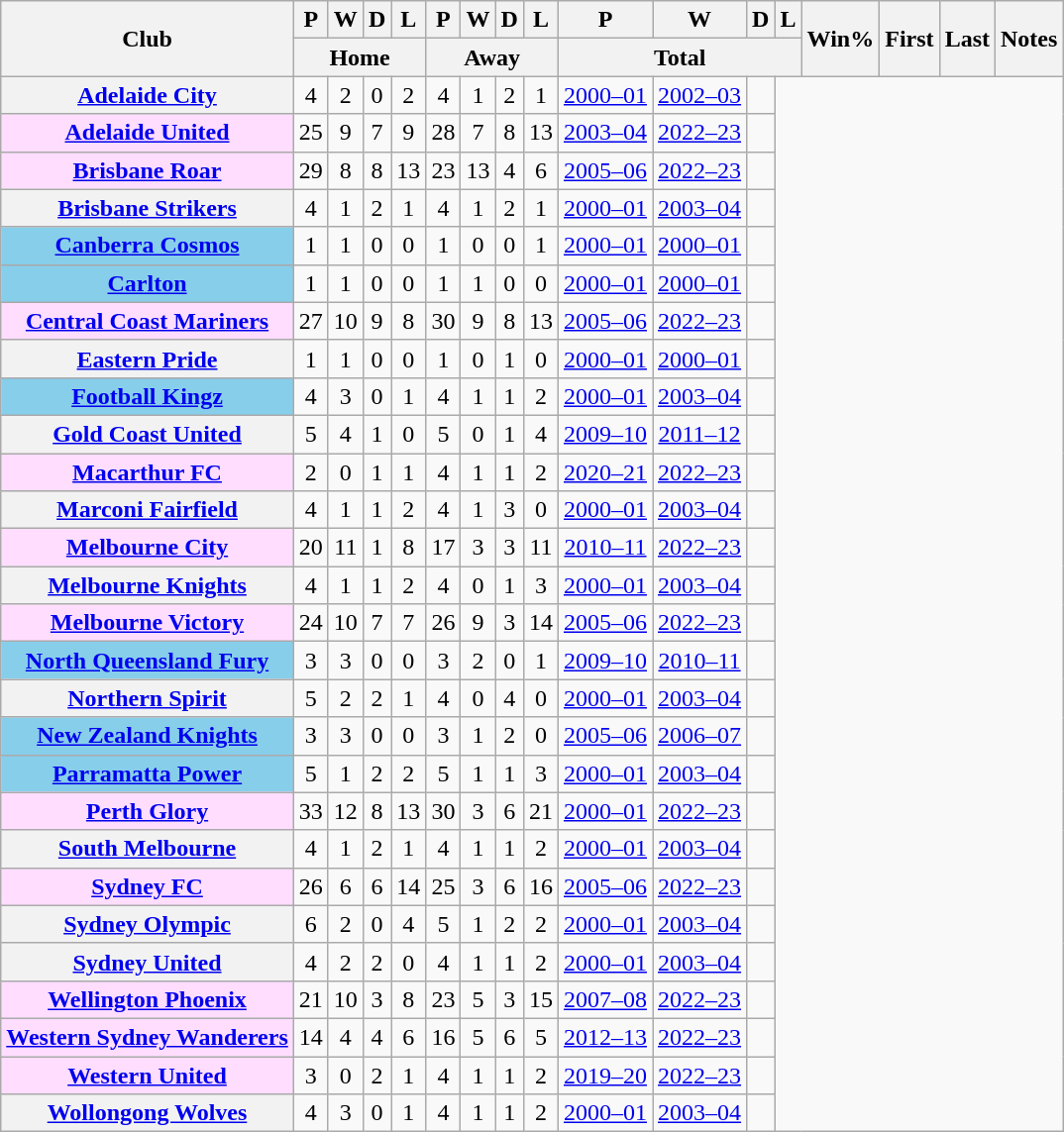<table class="wikitable plainrowheaders sortable" style="text-align:center">
<tr>
<th scope=col rowspan=2>Club</th>
<th scope=col>P</th>
<th scope=col>W</th>
<th scope=col>D</th>
<th scope=col>L</th>
<th scope=col>P</th>
<th scope=col>W</th>
<th scope=col>D</th>
<th scope=col>L</th>
<th scope=col>P</th>
<th scope=col>W</th>
<th scope=col>D</th>
<th scope=col>L</th>
<th rowspan=2 scope=col>Win%</th>
<th rowspan=2 scope=col>First</th>
<th rowspan=2 scope=col>Last</th>
<th class="unsortable" rowspan=2 scope=col>Notes</th>
</tr>
<tr class="unsortable">
<th colspan=4>Home</th>
<th colspan=4>Away</th>
<th colspan=4>Total</th>
</tr>
<tr>
<th scope=row><a href='#'>Adelaide City</a></th>
<td>4</td>
<td>2</td>
<td>0</td>
<td>2</td>
<td>4</td>
<td>1</td>
<td>2</td>
<td>1<br></td>
<td><a href='#'>2000–01</a></td>
<td><a href='#'>2002–03</a></td>
<td></td>
</tr>
<tr>
<th scope=row style=background:#FFDDFF><a href='#'>Adelaide United</a> </th>
<td>25</td>
<td>9</td>
<td>7</td>
<td>9</td>
<td>28</td>
<td>7</td>
<td>8</td>
<td>13<br></td>
<td><a href='#'>2003–04</a></td>
<td><a href='#'>2022–23</a></td>
<td></td>
</tr>
<tr>
<th scope=row style=background:#FFDDFF><a href='#'>Brisbane Roar</a> </th>
<td>29</td>
<td>8</td>
<td>8</td>
<td>13</td>
<td>23</td>
<td>13</td>
<td>4</td>
<td>6<br></td>
<td><a href='#'>2005–06</a></td>
<td><a href='#'>2022–23</a></td>
<td></td>
</tr>
<tr>
<th scope=row><a href='#'>Brisbane Strikers</a></th>
<td>4</td>
<td>1</td>
<td>2</td>
<td>1</td>
<td>4</td>
<td>1</td>
<td>2</td>
<td>1<br></td>
<td><a href='#'>2000–01</a></td>
<td><a href='#'>2003–04</a></td>
<td></td>
</tr>
<tr>
<th scope=row style=background:#87CEEB><a href='#'>Canberra Cosmos</a> </th>
<td>1</td>
<td>1</td>
<td>0</td>
<td>0</td>
<td>1</td>
<td>0</td>
<td>0</td>
<td>1<br></td>
<td><a href='#'>2000–01</a></td>
<td><a href='#'>2000–01</a></td>
<td></td>
</tr>
<tr>
<th scope=row style=background:#87CEEB><a href='#'>Carlton</a> </th>
<td>1</td>
<td>1</td>
<td>0</td>
<td>0</td>
<td>1</td>
<td>1</td>
<td>0</td>
<td>0<br></td>
<td><a href='#'>2000–01</a></td>
<td><a href='#'>2000–01</a></td>
<td></td>
</tr>
<tr>
<th scope=row style=background:#FFDDFF><a href='#'>Central Coast Mariners</a> </th>
<td>27</td>
<td>10</td>
<td>9</td>
<td>8</td>
<td>30</td>
<td>9</td>
<td>8</td>
<td>13<br></td>
<td><a href='#'>2005–06</a></td>
<td><a href='#'>2022–23</a></td>
<td></td>
</tr>
<tr>
<th scope=row><a href='#'>Eastern Pride</a></th>
<td>1</td>
<td>1</td>
<td>0</td>
<td>0</td>
<td>1</td>
<td>0</td>
<td>1</td>
<td>0<br></td>
<td><a href='#'>2000–01</a></td>
<td><a href='#'>2000–01</a></td>
<td></td>
</tr>
<tr>
<th scope=row style=background:#87CEEB><a href='#'>Football Kingz</a> </th>
<td>4</td>
<td>3</td>
<td>0</td>
<td>1</td>
<td>4</td>
<td>1</td>
<td>1</td>
<td>2<br></td>
<td><a href='#'>2000–01</a></td>
<td><a href='#'>2003–04</a></td>
<td></td>
</tr>
<tr>
<th scope=row><a href='#'>Gold Coast United</a></th>
<td>5</td>
<td>4</td>
<td>1</td>
<td>0</td>
<td>5</td>
<td>0</td>
<td>1</td>
<td>4<br></td>
<td><a href='#'>2009–10</a></td>
<td><a href='#'>2011–12</a></td>
<td></td>
</tr>
<tr>
<th scope=row style=background:#FFDDFF><a href='#'>Macarthur FC</a> </th>
<td>2</td>
<td>0</td>
<td>1</td>
<td>1</td>
<td>4</td>
<td>1</td>
<td>1</td>
<td>2<br></td>
<td><a href='#'>2020–21</a></td>
<td><a href='#'>2022–23</a></td>
<td></td>
</tr>
<tr>
<th scope=row><a href='#'>Marconi Fairfield</a></th>
<td>4</td>
<td>1</td>
<td>1</td>
<td>2</td>
<td>4</td>
<td>1</td>
<td>3</td>
<td>0<br></td>
<td><a href='#'>2000–01</a></td>
<td><a href='#'>2003–04</a></td>
<td></td>
</tr>
<tr>
<th scope=row style=background:#FFDDFF><a href='#'>Melbourne City</a> </th>
<td>20</td>
<td>11</td>
<td>1</td>
<td>8</td>
<td>17</td>
<td>3</td>
<td>3</td>
<td>11<br></td>
<td><a href='#'>2010–11</a></td>
<td><a href='#'>2022–23</a></td>
<td></td>
</tr>
<tr>
<th scope=row><a href='#'>Melbourne Knights</a></th>
<td>4</td>
<td>1</td>
<td>1</td>
<td>2</td>
<td>4</td>
<td>0</td>
<td>1</td>
<td>3<br></td>
<td><a href='#'>2000–01</a></td>
<td><a href='#'>2003–04</a></td>
<td></td>
</tr>
<tr>
<th scope=row style=background:#FFDDFF><a href='#'>Melbourne Victory</a> </th>
<td>24</td>
<td>10</td>
<td>7</td>
<td>7</td>
<td>26</td>
<td>9</td>
<td>3</td>
<td>14<br></td>
<td><a href='#'>2005–06</a></td>
<td><a href='#'>2022–23</a></td>
<td></td>
</tr>
<tr>
<th scope=row style=background:#87CEEB><a href='#'>North Queensland Fury</a> </th>
<td>3</td>
<td>3</td>
<td>0</td>
<td>0</td>
<td>3</td>
<td>2</td>
<td>0</td>
<td>1<br></td>
<td><a href='#'>2009–10</a></td>
<td><a href='#'>2010–11</a></td>
<td></td>
</tr>
<tr>
<th scope=row><a href='#'>Northern Spirit</a></th>
<td>5</td>
<td>2</td>
<td>2</td>
<td>1</td>
<td>4</td>
<td>0</td>
<td>4</td>
<td>0<br></td>
<td><a href='#'>2000–01</a></td>
<td><a href='#'>2003–04</a></td>
<td></td>
</tr>
<tr>
<th scope=row style=background:#87CEEB><a href='#'>New Zealand Knights</a> </th>
<td>3</td>
<td>3</td>
<td>0</td>
<td>0</td>
<td>3</td>
<td>1</td>
<td>2</td>
<td>0<br></td>
<td><a href='#'>2005–06</a></td>
<td><a href='#'>2006–07</a></td>
<td></td>
</tr>
<tr>
<th scope=row style=background:#87CEEB><a href='#'>Parramatta Power</a> </th>
<td>5</td>
<td>1</td>
<td>2</td>
<td>2</td>
<td>5</td>
<td>1</td>
<td>1</td>
<td>3<br></td>
<td><a href='#'>2000–01</a></td>
<td><a href='#'>2003–04</a></td>
<td></td>
</tr>
<tr>
<th scope=row style=background:#FFDDFF><a href='#'>Perth Glory</a> </th>
<td>33</td>
<td>12</td>
<td>8</td>
<td>13</td>
<td>30</td>
<td>3</td>
<td>6</td>
<td>21<br></td>
<td><a href='#'>2000–01</a></td>
<td><a href='#'>2022–23</a></td>
<td></td>
</tr>
<tr>
<th scope=row><a href='#'>South Melbourne</a></th>
<td>4</td>
<td>1</td>
<td>2</td>
<td>1</td>
<td>4</td>
<td>1</td>
<td>1</td>
<td>2<br></td>
<td><a href='#'>2000–01</a></td>
<td><a href='#'>2003–04</a></td>
<td></td>
</tr>
<tr>
<th scope=row style=background:#FFDDFF><a href='#'>Sydney FC</a> </th>
<td>26</td>
<td>6</td>
<td>6</td>
<td>14</td>
<td>25</td>
<td>3</td>
<td>6</td>
<td>16<br></td>
<td><a href='#'>2005–06</a></td>
<td><a href='#'>2022–23</a></td>
<td></td>
</tr>
<tr>
<th scope=row><a href='#'>Sydney Olympic</a></th>
<td>6</td>
<td>2</td>
<td>0</td>
<td>4</td>
<td>5</td>
<td>1</td>
<td>2</td>
<td>2<br></td>
<td><a href='#'>2000–01</a></td>
<td><a href='#'>2003–04</a></td>
<td></td>
</tr>
<tr>
<th scope=row><a href='#'>Sydney United</a></th>
<td>4</td>
<td>2</td>
<td>2</td>
<td>0</td>
<td>4</td>
<td>1</td>
<td>1</td>
<td>2<br></td>
<td><a href='#'>2000–01</a></td>
<td><a href='#'>2003–04</a></td>
<td></td>
</tr>
<tr>
<th scope=row style=background:#FFDDFF><a href='#'>Wellington Phoenix</a> </th>
<td>21</td>
<td>10</td>
<td>3</td>
<td>8</td>
<td>23</td>
<td>5</td>
<td>3</td>
<td>15<br></td>
<td><a href='#'>2007–08</a></td>
<td><a href='#'>2022–23</a></td>
<td></td>
</tr>
<tr>
<th scope=row style=background:#FFDDFF><a href='#'>Western Sydney Wanderers</a> </th>
<td>14</td>
<td>4</td>
<td>4</td>
<td>6</td>
<td>16</td>
<td>5</td>
<td>6</td>
<td>5<br></td>
<td><a href='#'>2012–13</a></td>
<td><a href='#'>2022–23</a></td>
<td></td>
</tr>
<tr>
<th scope=row style=background:#FFDDFF><a href='#'>Western United</a> </th>
<td>3</td>
<td>0</td>
<td>2</td>
<td>1</td>
<td>4</td>
<td>1</td>
<td>1</td>
<td>2<br></td>
<td><a href='#'>2019–20</a></td>
<td><a href='#'>2022–23</a></td>
<td></td>
</tr>
<tr>
<th scope=row><a href='#'>Wollongong Wolves</a></th>
<td>4</td>
<td>3</td>
<td>0</td>
<td>1</td>
<td>4</td>
<td>1</td>
<td>1</td>
<td>2<br></td>
<td><a href='#'>2000–01</a></td>
<td><a href='#'>2003–04</a></td>
<td></td>
</tr>
</table>
